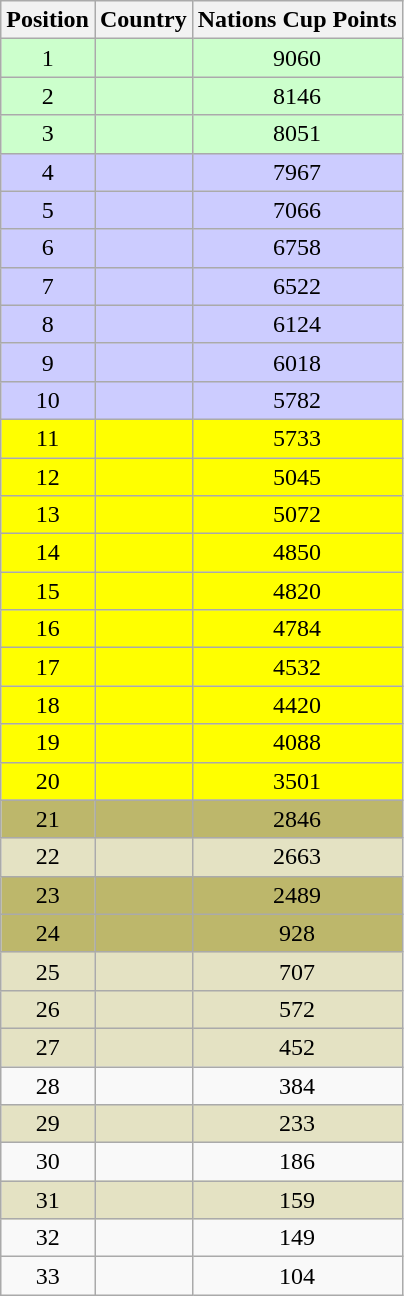<table class="wikitable sortable" style="text-align:center;">
<tr>
<th>Position</th>
<th>Country</th>
<th>Nations Cup Points</th>
</tr>
<tr style="background: #ccffcc;">
<td>1</td>
<td align=left></td>
<td>9060</td>
</tr>
<tr style="background: #ccffcc;">
<td>2</td>
<td align=left></td>
<td>8146</td>
</tr>
<tr style="background: #ccffcc;">
<td>3</td>
<td align=left></td>
<td>8051</td>
</tr>
<tr style="background: #ccccff;">
<td>4</td>
<td align=left></td>
<td>7967</td>
</tr>
<tr style="background: #ccccff;">
<td>5</td>
<td align=left></td>
<td>7066</td>
</tr>
<tr style="background: #ccccff;">
<td>6</td>
<td align=left></td>
<td>6758</td>
</tr>
<tr style="background: #ccccff;">
<td>7</td>
<td align=left></td>
<td>6522</td>
</tr>
<tr style="background: #ccccff;">
<td>8</td>
<td align=left></td>
<td>6124</td>
</tr>
<tr style="background: #ccccff;">
<td>9</td>
<td align=left></td>
<td>6018</td>
</tr>
<tr style="background: #ccccff;">
<td>10</td>
<td align=left></td>
<td>5782</td>
</tr>
<tr style="background: #ffff00;">
<td>11</td>
<td align=left></td>
<td>5733</td>
</tr>
<tr style="background: #ffff00;">
<td>12</td>
<td align=left></td>
<td>5045</td>
</tr>
<tr style="background: #ffff00;">
<td>13</td>
<td align=left></td>
<td>5072</td>
</tr>
<tr style="background: #ffff00;">
<td>14</td>
<td align=left></td>
<td>4850</td>
</tr>
<tr style="background: #ffff00;">
<td>15</td>
<td align=left></td>
<td>4820</td>
</tr>
<tr style="background: #ffff00;">
<td>16</td>
<td align=left></td>
<td>4784</td>
</tr>
<tr style="background: #ffff00;">
<td>17</td>
<td align=left></td>
<td>4532</td>
</tr>
<tr style="background: #ffff00;">
<td>18</td>
<td align=left></td>
<td>4420</td>
</tr>
<tr style="background: #ffff00;">
<td>19</td>
<td align=left></td>
<td>4088</td>
</tr>
<tr style="background: #ffff00;">
<td>20</td>
<td align=left></td>
<td>3501</td>
</tr>
<tr style="background: #BDB76B;">
<td>21</td>
<td align=left></td>
<td>2846</td>
</tr>
<tr style="background: #e4e2c3;">
<td>22</td>
<td align=left></td>
<td>2663</td>
</tr>
<tr style="background: #BDB76B;">
<td>23</td>
<td align=left></td>
<td>2489</td>
</tr>
<tr style="background: #BDB76B;">
<td>24</td>
<td align=left></td>
<td>928</td>
</tr>
<tr style="background: #e4e2c3;">
<td>25</td>
<td align=left></td>
<td>707</td>
</tr>
<tr style="background: #e4e2c3;">
<td>26</td>
<td align=left></td>
<td>572</td>
</tr>
<tr style="background: #e4e2c3;">
<td>27</td>
<td align=left></td>
<td>452</td>
</tr>
<tr>
<td>28</td>
<td align=left></td>
<td>384</td>
</tr>
<tr style="background: #e4e2c3;">
<td>29</td>
<td align=left></td>
<td>233</td>
</tr>
<tr>
<td>30</td>
<td align=left></td>
<td>186</td>
</tr>
<tr style="background: #e4e2c3;">
<td>31</td>
<td align=left></td>
<td>159</td>
</tr>
<tr>
<td>32</td>
<td align=left></td>
<td>149</td>
</tr>
<tr>
<td>33</td>
<td align=left></td>
<td>104</td>
</tr>
</table>
